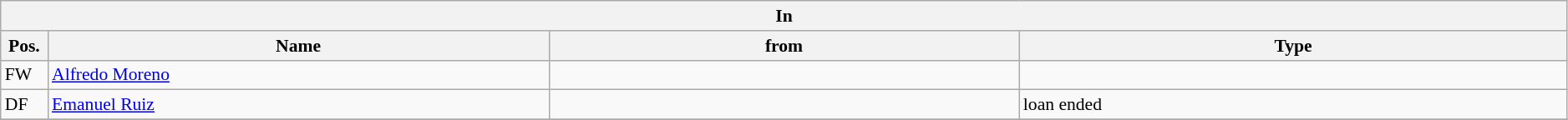<table class="wikitable" style="font-size:90%;width:99%;">
<tr>
<th colspan="4">In</th>
</tr>
<tr>
<th width=3%>Pos.</th>
<th width=32%>Name</th>
<th width=30%>from</th>
<th width=35%>Type</th>
</tr>
<tr>
<td>FW</td>
<td><a href='#'>Alfredo Moreno</a></td>
<td></td>
<td></td>
</tr>
<tr>
<td>DF</td>
<td><a href='#'>Emanuel Ruiz</a></td>
<td></td>
<td>loan ended</td>
</tr>
<tr>
</tr>
</table>
